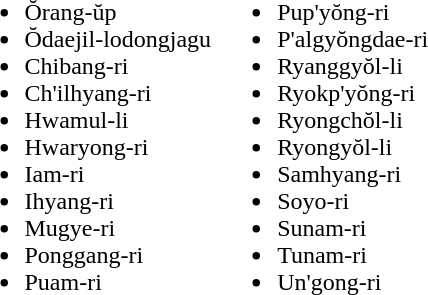<table>
<tr>
<td valign="top"><br><ul><li>Ŏrang-ŭp</li><li>Ŏdaejil-lodongjagu</li><li>Chibang-ri</li><li>Ch'ilhyang-ri</li><li>Hwamul-li</li><li>Hwaryong-ri</li><li>Iam-ri</li><li>Ihyang-ri</li><li>Mugye-ri</li><li>Ponggang-ri</li><li>Puam-ri</li></ul></td>
<td valign="top"><br><ul><li>Pup'yŏng-ri</li><li>P'algyŏngdae-ri</li><li>Ryanggyŏl-li</li><li>Ryokp'yŏng-ri</li><li>Ryongchŏl-li</li><li>Ryongyŏl-li</li><li>Samhyang-ri</li><li>Soyo-ri</li><li>Sunam-ri</li><li>Tunam-ri</li><li>Un'gong-ri</li></ul></td>
</tr>
</table>
